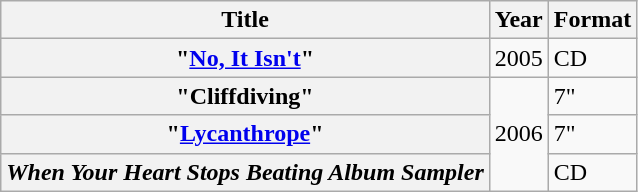<table class="wikitable plainrowheaders">
<tr>
<th>Title</th>
<th>Year</th>
<th>Format</th>
</tr>
<tr>
<th scope="row">"<a href='#'>No, It Isn't</a>"</th>
<td>2005</td>
<td>CD</td>
</tr>
<tr>
<th scope="row">"Cliffdiving"</th>
<td rowspan="3">2006</td>
<td>7"</td>
</tr>
<tr>
<th scope="row">"<a href='#'>Lycanthrope</a>"</th>
<td>7"</td>
</tr>
<tr>
<th scope="row"><em>When Your Heart Stops Beating Album Sampler</em></th>
<td>CD</td>
</tr>
</table>
